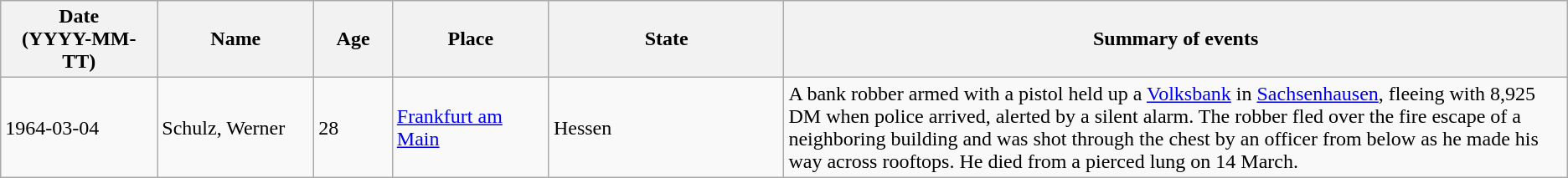<table class="wikitable sortable static-row-numbers static-row-header-text">
<tr>
<th style="width:10%;">Date<br>(YYYY-MM-TT)</th>
<th style="width:10%;">Name</th>
<th style="width:5%;">Age</th>
<th style="width:10%;">Place</th>
<th style="width:15%;">State</th>
<th style="width:50%;">Summary of events</th>
</tr>
<tr>
<td>1964-03-04</td>
<td>Schulz, Werner</td>
<td>28</td>
<td><a href='#'>Frankfurt am Main</a></td>
<td>Hessen</td>
<td>A bank robber armed with a pistol held up a <a href='#'>Volksbank</a> in <a href='#'>Sachsenhausen</a>, fleeing with 8,925 DM when police arrived, alerted by a silent alarm. The robber fled over the fire escape of a neighboring building and was shot through the chest by an officer from below as he made his way across rooftops. He died from a pierced lung on 14 March.</td>
</tr>
</table>
